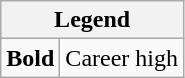<table class="wikitable mw-collapsible mw-collapsed">
<tr>
<th colspan="2">Legend</th>
</tr>
<tr>
<td><strong>Bold</strong></td>
<td>Career high</td>
</tr>
</table>
